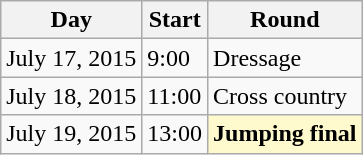<table class=wikitable>
<tr>
<th>Day</th>
<th>Start</th>
<th>Round</th>
</tr>
<tr>
<td>July 17, 2015</td>
<td>9:00</td>
<td>Dressage</td>
</tr>
<tr>
<td>July 18, 2015</td>
<td>11:00</td>
<td>Cross country</td>
</tr>
<tr>
<td>July 19, 2015</td>
<td>13:00</td>
<td style=background:lemonchiffon><strong>Jumping final</strong></td>
</tr>
</table>
